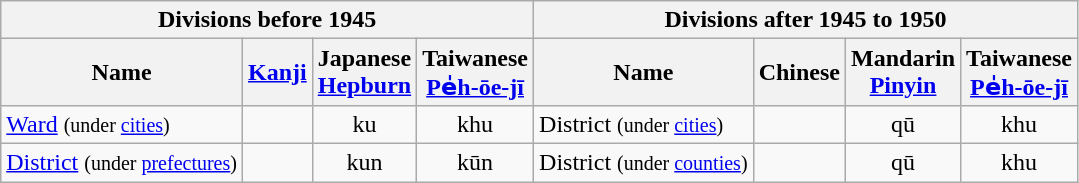<table class=wikitable>
<tr>
<th colspan=4>Divisions before 1945</th>
<th colspan=4>Divisions after 1945 to 1950</th>
</tr>
<tr>
<th>Name</th>
<th><a href='#'>Kanji</a></th>
<th>Japanese<br><a href='#'>Hepburn</a></th>
<th>Taiwanese<br><a href='#'>Pe̍h-ōe-jī</a></th>
<th>Name</th>
<th>Chinese</th>
<th>Mandarin<br><a href='#'>Pinyin</a></th>
<th>Taiwanese<br><a href='#'>Pe̍h-ōe-jī</a></th>
</tr>
<tr>
<td><a href='#'>Ward</a> <small>(under <a href='#'>cities</a>)</small></td>
<td align=center><span></span></td>
<td align=center>ku</td>
<td align=center>khu</td>
<td>District <small>(under <a href='#'>cities</a>)</small></td>
<td align=center><span></span></td>
<td align=center>qū</td>
<td align=center>khu</td>
</tr>
<tr>
<td><a href='#'>District</a> <small>(under <a href='#'>prefectures</a>)</small></td>
<td align=center><span></span></td>
<td align=center>kun</td>
<td align=center>kūn</td>
<td>District <small>(under <a href='#'>counties</a>)</small></td>
<td align=center><span></span></td>
<td align=center>qū</td>
<td align=center>khu</td>
</tr>
</table>
